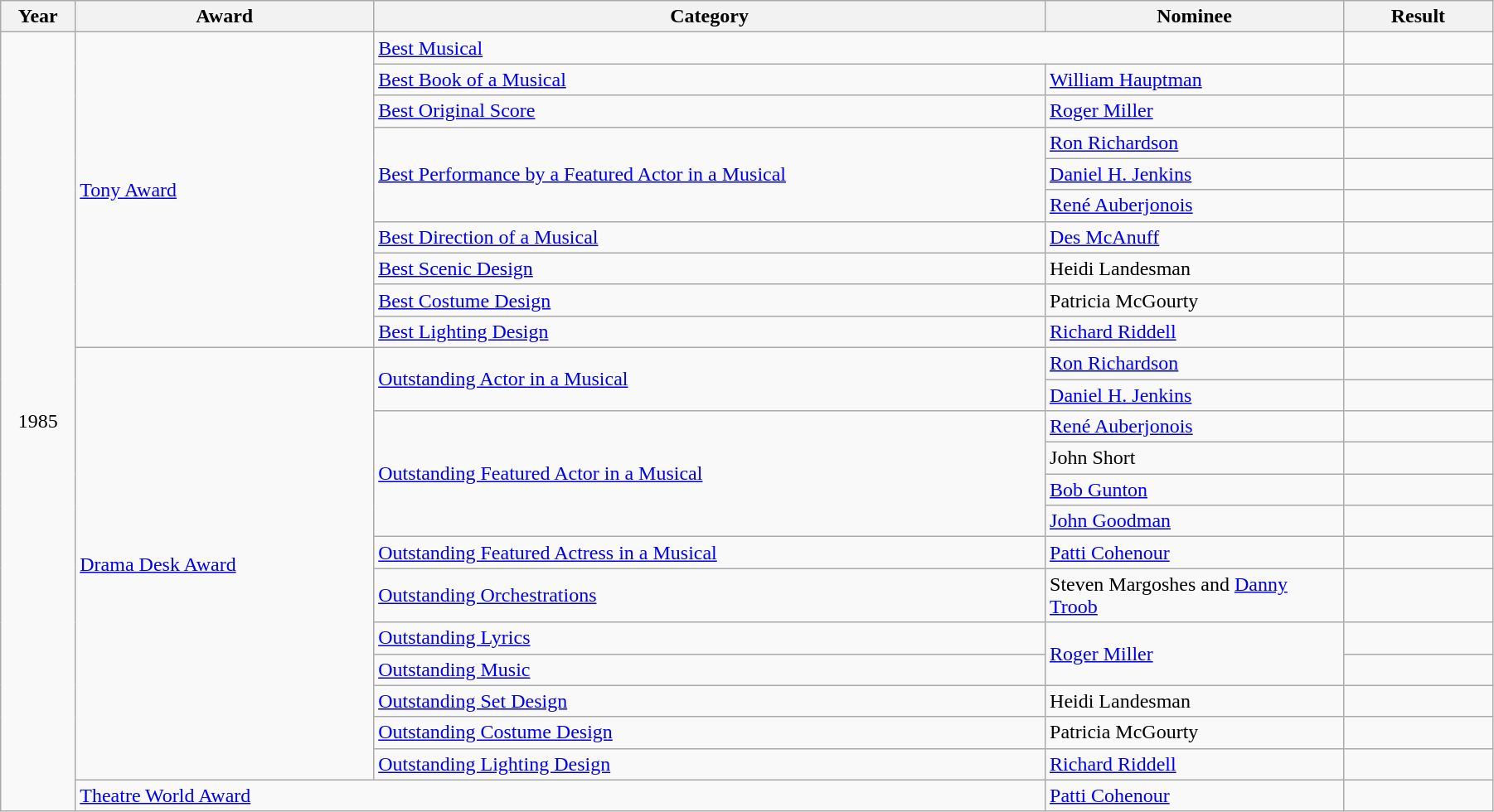<table class="wikitable" width="95%">
<tr>
<th width="5%">Year</th>
<th width="20%">Award</th>
<th width="45%">Category</th>
<th width="20%">Nominee</th>
<th width="10%">Result</th>
</tr>
<tr>
<td rowspan="24" align="center">1985</td>
<td rowspan="10"><a href='#'>Tony Award</a></td>
<td colspan="2"><a href='#'>Best Musical</a></td>
<td></td>
</tr>
<tr>
<td><a href='#'>Best Book of a Musical</a></td>
<td><a href='#'>William Hauptman</a></td>
<td></td>
</tr>
<tr>
<td><a href='#'>Best Original Score</a></td>
<td><a href='#'>Roger Miller</a></td>
<td></td>
</tr>
<tr>
<td rowspan="3"><a href='#'>Best Performance by a Featured Actor in a Musical</a></td>
<td><a href='#'>Ron Richardson</a></td>
<td></td>
</tr>
<tr>
<td><a href='#'>Daniel H. Jenkins</a></td>
<td></td>
</tr>
<tr>
<td><a href='#'>René Auberjonois</a></td>
<td></td>
</tr>
<tr>
<td><a href='#'>Best Direction of a Musical</a></td>
<td><a href='#'>Des McAnuff</a></td>
<td></td>
</tr>
<tr>
<td><a href='#'>Best Scenic Design</a></td>
<td>Heidi Landesman</td>
<td></td>
</tr>
<tr>
<td><a href='#'>Best Costume Design</a></td>
<td>Patricia McGourty</td>
<td></td>
</tr>
<tr>
<td><a href='#'>Best Lighting Design</a></td>
<td><a href='#'>Richard Riddell</a></td>
<td></td>
</tr>
<tr>
<td rowspan="13"><a href='#'>Drama Desk Award</a></td>
<td rowspan="2"><a href='#'>Outstanding Actor in a Musical</a></td>
<td><a href='#'>Ron Richardson</a></td>
<td></td>
</tr>
<tr>
<td><a href='#'>Daniel H. Jenkins</a></td>
<td></td>
</tr>
<tr>
<td rowspan="4"><a href='#'>Outstanding Featured Actor in a Musical</a></td>
<td><a href='#'>René Auberjonois</a></td>
<td></td>
</tr>
<tr>
<td>John Short</td>
<td></td>
</tr>
<tr>
<td><a href='#'>Bob Gunton</a></td>
<td></td>
</tr>
<tr>
<td><a href='#'>John Goodman</a></td>
<td></td>
</tr>
<tr>
<td><a href='#'>Outstanding Featured Actress in a Musical</a></td>
<td><a href='#'>Patti Cohenour</a></td>
<td></td>
</tr>
<tr>
<td><a href='#'>Outstanding Orchestrations</a></td>
<td>Steven Margoshes and <a href='#'>Danny Troob</a></td>
<td></td>
</tr>
<tr>
<td><a href='#'>Outstanding Lyrics</a></td>
<td rowspan="2"><a href='#'>Roger Miller</a></td>
<td></td>
</tr>
<tr>
<td><a href='#'>Outstanding Music</a></td>
<td></td>
</tr>
<tr>
<td><a href='#'>Outstanding Set Design</a></td>
<td>Heidi Landesman</td>
<td></td>
</tr>
<tr>
<td><a href='#'>Outstanding Costume Design</a></td>
<td>Patricia McGourty</td>
<td></td>
</tr>
<tr>
<td><a href='#'>Outstanding Lighting Design</a></td>
<td><a href='#'>Richard Riddell</a></td>
<td></td>
</tr>
<tr>
<td colspan="2"><a href='#'>Theatre World Award</a></td>
<td><a href='#'>Patti Cohenour</a></td>
<td></td>
</tr>
</table>
